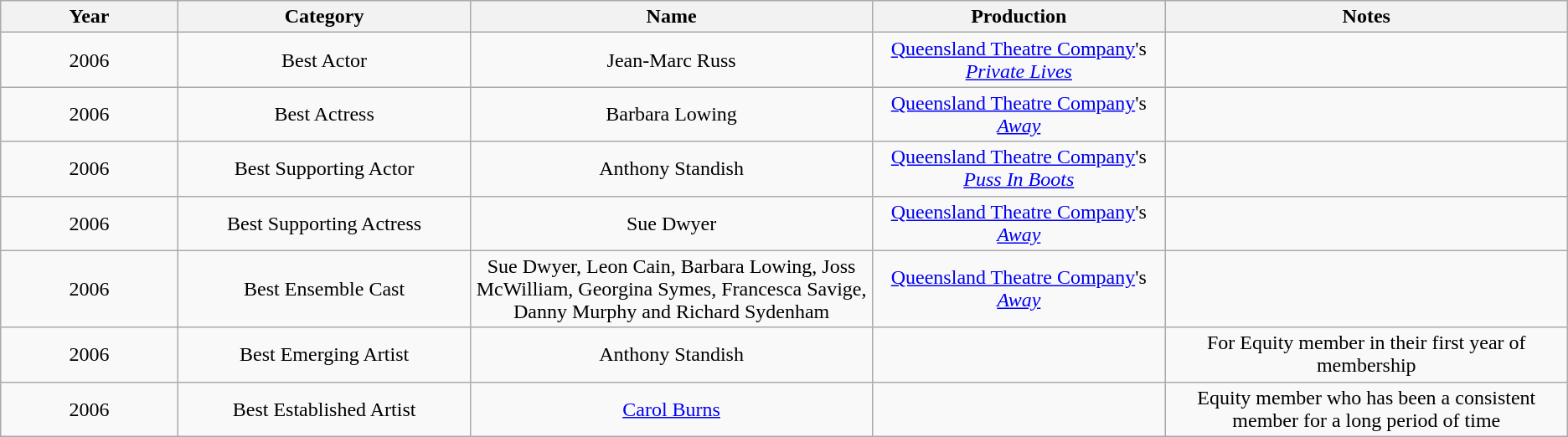<table class="wikitable" style="text-align: center">
<tr>
<th width="150"><strong>Year</strong></th>
<th width="250"><strong>Category</strong></th>
<th width="350"><strong>Name</strong></th>
<th width="250"><strong>Production</strong></th>
<th width="350"><strong>Notes</strong></th>
</tr>
<tr>
<td>2006</td>
<td>Best Actor</td>
<td>Jean-Marc Russ</td>
<td><a href='#'>Queensland Theatre Company</a>'s <em><a href='#'>Private Lives</a></em></td>
<td></td>
</tr>
<tr>
<td>2006</td>
<td>Best Actress</td>
<td>Barbara Lowing</td>
<td><a href='#'>Queensland Theatre Company</a>'s <em><a href='#'>Away</a></em></td>
<td></td>
</tr>
<tr>
<td>2006</td>
<td>Best Supporting Actor</td>
<td>Anthony Standish</td>
<td><a href='#'>Queensland Theatre Company</a>'s <em><a href='#'>Puss In Boots</a></em></td>
<td></td>
</tr>
<tr>
<td>2006</td>
<td>Best Supporting Actress</td>
<td>Sue Dwyer</td>
<td><a href='#'>Queensland Theatre Company</a>'s <em><a href='#'>Away</a></em></td>
<td></td>
</tr>
<tr>
<td>2006</td>
<td>Best Ensemble Cast</td>
<td>Sue Dwyer, Leon Cain, Barbara Lowing, Joss McWilliam, Georgina Symes, Francesca Savige, Danny Murphy and Richard Sydenham</td>
<td><a href='#'>Queensland Theatre Company</a>'s <em><a href='#'>Away</a></em></td>
<td></td>
</tr>
<tr>
<td>2006</td>
<td>Best Emerging Artist</td>
<td>Anthony Standish</td>
<td></td>
<td>For Equity member in their first year of membership</td>
</tr>
<tr>
<td>2006</td>
<td>Best Established Artist</td>
<td><a href='#'>Carol Burns</a></td>
<td></td>
<td>Equity member who has been a consistent member for a long period of time</td>
</tr>
</table>
